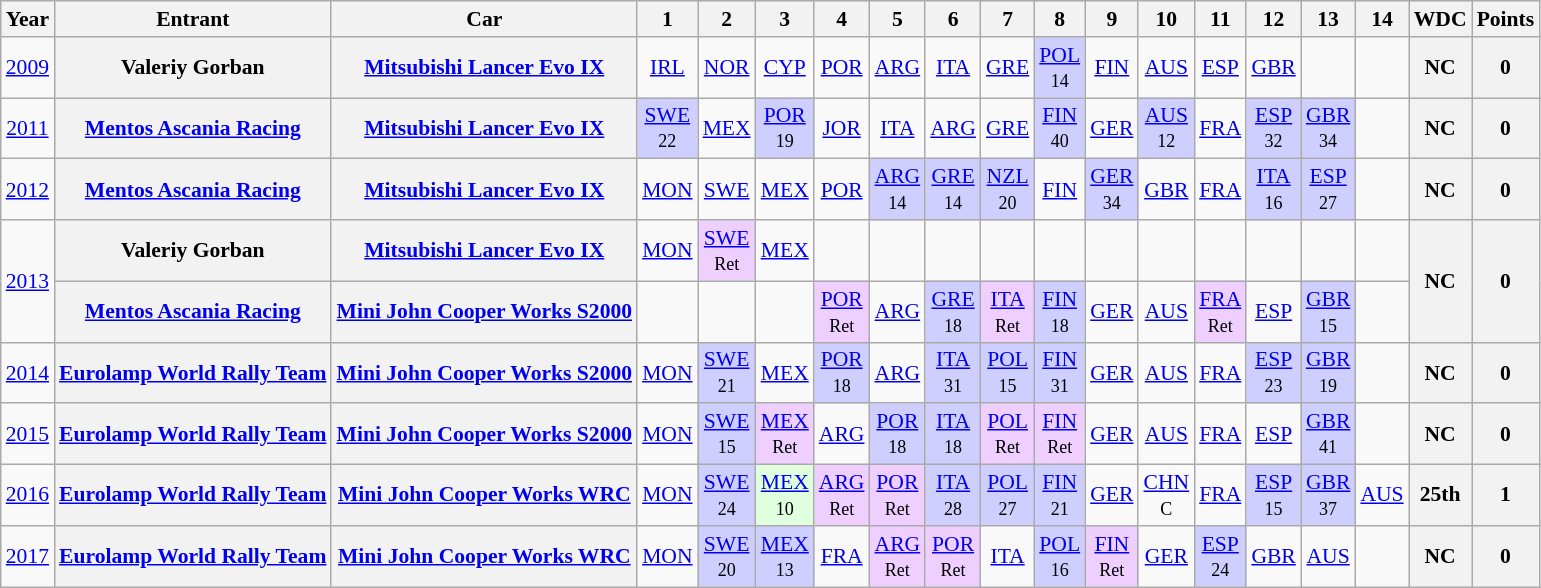<table class="wikitable" border="1" style="text-align:center; font-size:90%;">
<tr>
<th>Year</th>
<th>Entrant</th>
<th>Car</th>
<th>1</th>
<th>2</th>
<th>3</th>
<th>4</th>
<th>5</th>
<th>6</th>
<th>7</th>
<th>8</th>
<th>9</th>
<th>10</th>
<th>11</th>
<th>12</th>
<th>13</th>
<th>14</th>
<th>WDC</th>
<th>Points</th>
</tr>
<tr>
<td><a href='#'>2009</a></td>
<th>Valeriy Gorban</th>
<th><a href='#'>Mitsubishi Lancer Evo IX</a></th>
<td><a href='#'>IRL</a></td>
<td><a href='#'>NOR</a></td>
<td><a href='#'>CYP</a></td>
<td><a href='#'>POR</a></td>
<td><a href='#'>ARG</a></td>
<td><a href='#'>ITA</a></td>
<td><a href='#'>GRE</a></td>
<td style="background:#CFCFFF;"><a href='#'>POL</a><br><small>14</small></td>
<td><a href='#'>FIN</a></td>
<td><a href='#'>AUS</a></td>
<td><a href='#'>ESP</a></td>
<td><a href='#'>GBR</a></td>
<td></td>
<td></td>
<th>NC</th>
<th>0</th>
</tr>
<tr>
<td><a href='#'>2011</a></td>
<th><a href='#'>Mentos Ascania Racing</a></th>
<th><a href='#'>Mitsubishi Lancer Evo IX</a></th>
<td style="background:#CFCFFF;"><a href='#'>SWE</a><br><small>22</small></td>
<td><a href='#'>MEX</a></td>
<td style="background:#CFCFFF;"><a href='#'>POR</a><br><small>19</small></td>
<td><a href='#'>JOR</a></td>
<td><a href='#'>ITA</a></td>
<td><a href='#'>ARG</a></td>
<td><a href='#'>GRE</a></td>
<td style="background:#CFCFFF;"><a href='#'>FIN</a><br><small>40</small></td>
<td><a href='#'>GER</a></td>
<td style="background:#CFCFFF;"><a href='#'>AUS</a><br><small>12</small></td>
<td><a href='#'>FRA</a></td>
<td style="background:#CFCFFF;"><a href='#'>ESP</a><br><small>32</small></td>
<td style="background:#CFCFFF;"><a href='#'>GBR</a><br><small>34</small></td>
<td></td>
<th>NC</th>
<th>0</th>
</tr>
<tr>
<td><a href='#'>2012</a></td>
<th><a href='#'>Mentos Ascania Racing</a></th>
<th><a href='#'>Mitsubishi Lancer Evo IX</a></th>
<td><a href='#'>MON</a></td>
<td><a href='#'>SWE</a></td>
<td><a href='#'>MEX</a></td>
<td><a href='#'>POR</a></td>
<td style="background:#CFCFFF;"><a href='#'>ARG</a><br><small>14</small></td>
<td style="background:#CFCFFF;"><a href='#'>GRE</a><br><small>14</small></td>
<td style="background:#CFCFFF;"><a href='#'>NZL</a><br><small>20</small></td>
<td><a href='#'>FIN</a></td>
<td style="background:#CFCFFF;"><a href='#'>GER</a><br><small>34</small></td>
<td><a href='#'>GBR</a></td>
<td><a href='#'>FRA</a></td>
<td style="background:#CFCFFF;"><a href='#'>ITA</a><br><small>16</small></td>
<td style="background:#CFCFFF;"><a href='#'>ESP</a><br><small>27</small></td>
<td></td>
<th>NC</th>
<th>0</th>
</tr>
<tr>
<td rowspan=2><a href='#'>2013</a></td>
<th>Valeriy Gorban</th>
<th><a href='#'>Mitsubishi Lancer Evo IX</a></th>
<td><a href='#'>MON</a></td>
<td style="background:#EFCFFF;"><a href='#'>SWE</a><br><small>Ret</small></td>
<td><a href='#'>MEX</a></td>
<td></td>
<td></td>
<td></td>
<td></td>
<td></td>
<td></td>
<td></td>
<td></td>
<td></td>
<td></td>
<td></td>
<th rowspan=2>NC</th>
<th rowspan=2>0</th>
</tr>
<tr>
<th><a href='#'>Mentos Ascania Racing</a></th>
<th><a href='#'>Mini John Cooper Works S2000</a></th>
<td></td>
<td></td>
<td></td>
<td style="background:#EFCFFF;"><a href='#'>POR</a><br><small>Ret</small></td>
<td><a href='#'>ARG</a></td>
<td style="background:#CFCFFF;"><a href='#'>GRE</a><br><small>18</small></td>
<td style="background:#EFCFFF;"><a href='#'>ITA</a><br><small>Ret</small></td>
<td style="background:#CFCFFF;"><a href='#'>FIN</a><br><small>18</small></td>
<td><a href='#'>GER</a></td>
<td><a href='#'>AUS</a></td>
<td style="background:#EFCFFF;"><a href='#'>FRA</a><br><small>Ret</small></td>
<td><a href='#'>ESP</a></td>
<td style="background:#CFCFFF;"><a href='#'>GBR</a><br><small>15</small></td>
</tr>
<tr>
<td><a href='#'>2014</a></td>
<th><a href='#'>Eurolamp World Rally Team</a></th>
<th><a href='#'>Mini John Cooper Works S2000</a></th>
<td><a href='#'>MON</a></td>
<td style="background:#CFCFFF;"><a href='#'>SWE</a><br><small>21</small></td>
<td><a href='#'>MEX</a></td>
<td style="background:#CFCFFF;"><a href='#'>POR</a><br><small>18</small></td>
<td><a href='#'>ARG</a></td>
<td style="background:#CFCFFF;"><a href='#'>ITA</a><br><small>31</small></td>
<td style="background:#CFCFFF;"><a href='#'>POL</a><br><small>15</small></td>
<td style="background:#CFCFFF;"><a href='#'>FIN</a><br><small>31</small></td>
<td><a href='#'>GER</a></td>
<td><a href='#'>AUS</a></td>
<td><a href='#'>FRA</a></td>
<td style="background:#CFCFFF;"><a href='#'>ESP</a><br><small>23</small></td>
<td style="background:#CFCFFF;"><a href='#'>GBR</a><br><small>19</small></td>
<td></td>
<th>NC</th>
<th>0</th>
</tr>
<tr>
<td><a href='#'>2015</a></td>
<th><a href='#'>Eurolamp World Rally Team</a></th>
<th><a href='#'>Mini John Cooper Works S2000</a></th>
<td><a href='#'>MON</a></td>
<td style="background:#CFCFFF;"><a href='#'>SWE</a><br><small>15</small></td>
<td style="background:#EFCFFF;"><a href='#'>MEX</a><br><small>Ret</small></td>
<td><a href='#'>ARG</a></td>
<td style="background:#CFCFFF;"><a href='#'>POR</a><br><small>18</small></td>
<td style="background:#CFCFFF;"><a href='#'>ITA</a><br><small>18</small></td>
<td style="background:#EFCFFF;"><a href='#'>POL</a><br><small>Ret</small></td>
<td style="background:#EFCFFF;"><a href='#'>FIN</a><br><small>Ret</small></td>
<td><a href='#'>GER</a></td>
<td><a href='#'>AUS</a></td>
<td><a href='#'>FRA</a></td>
<td><a href='#'>ESP</a></td>
<td style="background:#CFCFFF;"><a href='#'>GBR</a><br><small>41</small></td>
<td></td>
<th>NC</th>
<th>0</th>
</tr>
<tr>
<td><a href='#'>2016</a></td>
<th><a href='#'>Eurolamp World Rally Team</a></th>
<th><a href='#'>Mini John Cooper Works WRC</a></th>
<td><a href='#'>MON</a></td>
<td style="background:#CFCFFF;"><a href='#'>SWE</a><br><small>24</small></td>
<td style="background:#DFFFDF;"><a href='#'>MEX</a><br><small>10</small></td>
<td style="background:#EFCFFF;"><a href='#'>ARG</a><br><small>Ret</small></td>
<td style="background:#EFCFFF;"><a href='#'>POR</a><br><small>Ret</small></td>
<td style="background:#CFCFFF;"><a href='#'>ITA</a><br><small>28</small></td>
<td style="background:#CFCFFF;"><a href='#'>POL</a><br><small>27</small></td>
<td style="background:#CFCFFF;"><a href='#'>FIN</a><br><small>21</small></td>
<td><a href='#'>GER</a></td>
<td><a href='#'>CHN</a><br><small>C</small></td>
<td><a href='#'>FRA</a></td>
<td style="background:#CFCFFF;"><a href='#'>ESP</a><br><small>15</small></td>
<td style="background:#CFCFFF;"><a href='#'>GBR</a><br><small>37</small></td>
<td><a href='#'>AUS</a></td>
<th>25th</th>
<th>1</th>
</tr>
<tr>
<td><a href='#'>2017</a></td>
<th><a href='#'>Eurolamp World Rally Team</a></th>
<th><a href='#'>Mini John Cooper Works WRC</a></th>
<td><a href='#'>MON</a></td>
<td style="background:#CFCFFF;"><a href='#'>SWE</a><br><small>20</small></td>
<td style="background:#CFCFFF;"><a href='#'>MEX</a><br><small>13</small></td>
<td><a href='#'>FRA</a></td>
<td style="background:#EFCFFF;"><a href='#'>ARG</a><br><small>Ret</small></td>
<td style="background:#EFCFFF;"><a href='#'>POR</a><br><small>Ret</small></td>
<td><a href='#'>ITA</a></td>
<td style="background:#CFCFFF;"><a href='#'>POL</a><br><small>16</small></td>
<td style="background:#EFCFFF;"><a href='#'>FIN</a><br><small>Ret</small></td>
<td><a href='#'>GER</a></td>
<td style="background:#CFCFFF;"><a href='#'>ESP</a><br><small>24</small></td>
<td><a href='#'>GBR</a></td>
<td><a href='#'>AUS</a></td>
<td></td>
<th>NC</th>
<th>0</th>
</tr>
</table>
